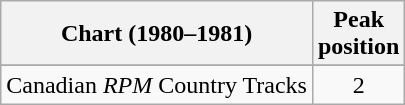<table class="wikitable sortable">
<tr>
<th align="left">Chart (1980–1981)</th>
<th align="center">Peak<br>position</th>
</tr>
<tr>
</tr>
<tr>
<td align="left">Canadian <em>RPM</em> Country Tracks</td>
<td align="center">2</td>
</tr>
</table>
